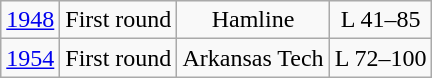<table class="wikitable">
<tr align="center">
<td><a href='#'>1948</a></td>
<td>First round</td>
<td>Hamline</td>
<td>L 41–85</td>
</tr>
<tr align="center">
<td><a href='#'>1954</a></td>
<td>First round</td>
<td>Arkansas Tech</td>
<td>L 72–100</td>
</tr>
</table>
